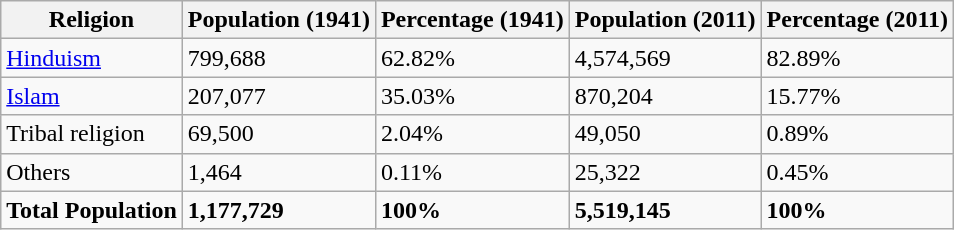<table class="wikitable sortable">
<tr>
<th>Religion</th>
<th>Population (1941)</th>
<th>Percentage (1941)</th>
<th>Population (2011)</th>
<th>Percentage (2011)</th>
</tr>
<tr>
<td><a href='#'>Hinduism</a> </td>
<td>799,688</td>
<td>62.82%</td>
<td>4,574,569</td>
<td>82.89%</td>
</tr>
<tr>
<td><a href='#'>Islam</a> </td>
<td>207,077</td>
<td>35.03%</td>
<td>870,204</td>
<td>15.77%</td>
</tr>
<tr>
<td>Tribal religion</td>
<td>69,500</td>
<td>2.04%</td>
<td>49,050</td>
<td>0.89%</td>
</tr>
<tr>
<td>Others</td>
<td>1,464</td>
<td>0.11%</td>
<td>25,322</td>
<td>0.45%</td>
</tr>
<tr>
<td><strong>Total Population</strong></td>
<td><strong>1,177,729</strong></td>
<td><strong>100%</strong></td>
<td><strong>5,519,145</strong></td>
<td><strong>100%</strong></td>
</tr>
</table>
